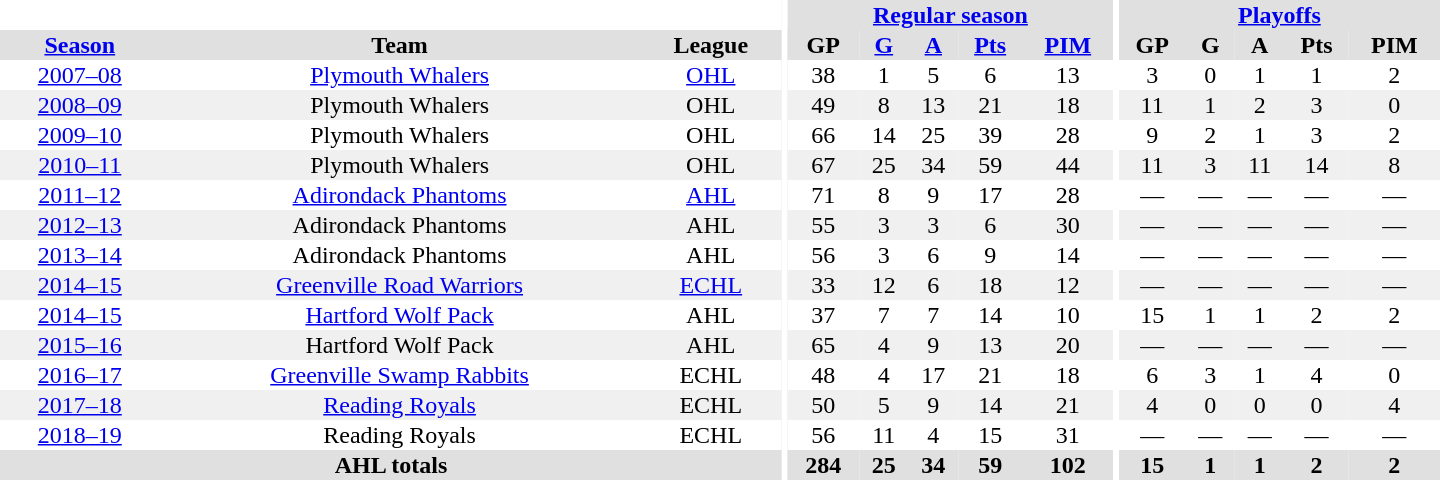<table border="0" cellpadding="1" cellspacing="0" style="text-align:center; width:60em">
<tr bgcolor="#e0e0e0">
<th colspan="3" bgcolor="#ffffff"></th>
<th rowspan="99" bgcolor="#ffffff"></th>
<th colspan="5"><a href='#'>Regular season</a></th>
<th rowspan="99" bgcolor="#ffffff"></th>
<th colspan="5"><a href='#'>Playoffs</a></th>
</tr>
<tr bgcolor="#e0e0e0">
<th><a href='#'>Season</a></th>
<th>Team</th>
<th>League</th>
<th>GP</th>
<th><a href='#'>G</a></th>
<th><a href='#'>A</a></th>
<th><a href='#'>Pts</a></th>
<th><a href='#'>PIM</a></th>
<th>GP</th>
<th>G</th>
<th>A</th>
<th>Pts</th>
<th>PIM</th>
</tr>
<tr>
<td><a href='#'>2007–08</a></td>
<td><a href='#'>Plymouth Whalers</a></td>
<td><a href='#'>OHL</a></td>
<td>38</td>
<td>1</td>
<td>5</td>
<td>6</td>
<td>13</td>
<td>3</td>
<td>0</td>
<td>1</td>
<td>1</td>
<td>2</td>
</tr>
<tr bgcolor="#f0f0f0">
<td><a href='#'>2008–09</a></td>
<td>Plymouth Whalers</td>
<td>OHL</td>
<td>49</td>
<td>8</td>
<td>13</td>
<td>21</td>
<td>18</td>
<td>11</td>
<td>1</td>
<td>2</td>
<td>3</td>
<td>0</td>
</tr>
<tr>
<td><a href='#'>2009–10</a></td>
<td>Plymouth Whalers</td>
<td>OHL</td>
<td>66</td>
<td>14</td>
<td>25</td>
<td>39</td>
<td>28</td>
<td>9</td>
<td>2</td>
<td>1</td>
<td>3</td>
<td>2</td>
</tr>
<tr bgcolor="#f0f0f0">
<td><a href='#'>2010–11</a></td>
<td>Plymouth Whalers</td>
<td>OHL</td>
<td>67</td>
<td>25</td>
<td>34</td>
<td>59</td>
<td>44</td>
<td>11</td>
<td>3</td>
<td>11</td>
<td>14</td>
<td>8</td>
</tr>
<tr>
<td><a href='#'>2011–12</a></td>
<td><a href='#'>Adirondack Phantoms</a></td>
<td><a href='#'>AHL</a></td>
<td>71</td>
<td>8</td>
<td>9</td>
<td>17</td>
<td>28</td>
<td>—</td>
<td>—</td>
<td>—</td>
<td>—</td>
<td>—</td>
</tr>
<tr bgcolor="#f0f0f0">
<td><a href='#'>2012–13</a></td>
<td>Adirondack Phantoms</td>
<td>AHL</td>
<td>55</td>
<td>3</td>
<td>3</td>
<td>6</td>
<td>30</td>
<td>—</td>
<td>—</td>
<td>—</td>
<td>—</td>
<td>—</td>
</tr>
<tr>
<td><a href='#'>2013–14</a></td>
<td>Adirondack Phantoms</td>
<td>AHL</td>
<td>56</td>
<td>3</td>
<td>6</td>
<td>9</td>
<td>14</td>
<td>—</td>
<td>—</td>
<td>—</td>
<td>—</td>
<td>—</td>
</tr>
<tr bgcolor="#f0f0f0">
<td><a href='#'>2014–15</a></td>
<td><a href='#'>Greenville Road Warriors</a></td>
<td><a href='#'>ECHL</a></td>
<td>33</td>
<td>12</td>
<td>6</td>
<td>18</td>
<td>12</td>
<td>—</td>
<td>—</td>
<td>—</td>
<td>—</td>
<td>—</td>
</tr>
<tr>
<td><a href='#'>2014–15</a></td>
<td><a href='#'>Hartford Wolf Pack</a></td>
<td>AHL</td>
<td>37</td>
<td>7</td>
<td>7</td>
<td>14</td>
<td>10</td>
<td>15</td>
<td>1</td>
<td>1</td>
<td>2</td>
<td>2</td>
</tr>
<tr bgcolor="#f0f0f0">
<td><a href='#'>2015–16</a></td>
<td>Hartford Wolf Pack</td>
<td>AHL</td>
<td>65</td>
<td>4</td>
<td>9</td>
<td>13</td>
<td>20</td>
<td>—</td>
<td>—</td>
<td>—</td>
<td>—</td>
<td>—</td>
</tr>
<tr>
<td><a href='#'>2016–17</a></td>
<td><a href='#'>Greenville Swamp Rabbits</a></td>
<td>ECHL</td>
<td>48</td>
<td>4</td>
<td>17</td>
<td>21</td>
<td>18</td>
<td>6</td>
<td>3</td>
<td>1</td>
<td>4</td>
<td>0</td>
</tr>
<tr bgcolor="#f0f0f0">
<td><a href='#'>2017–18</a></td>
<td><a href='#'>Reading Royals</a></td>
<td>ECHL</td>
<td>50</td>
<td>5</td>
<td>9</td>
<td>14</td>
<td>21</td>
<td>4</td>
<td>0</td>
<td>0</td>
<td>0</td>
<td>4</td>
</tr>
<tr>
<td><a href='#'>2018–19</a></td>
<td>Reading Royals</td>
<td>ECHL</td>
<td>56</td>
<td>11</td>
<td>4</td>
<td>15</td>
<td>31</td>
<td>—</td>
<td>—</td>
<td>—</td>
<td>—</td>
<td>—</td>
</tr>
<tr bgcolor="#e0e0e0">
<th colspan="3">AHL totals</th>
<th>284</th>
<th>25</th>
<th>34</th>
<th>59</th>
<th>102</th>
<th>15</th>
<th>1</th>
<th>1</th>
<th>2</th>
<th>2</th>
</tr>
</table>
